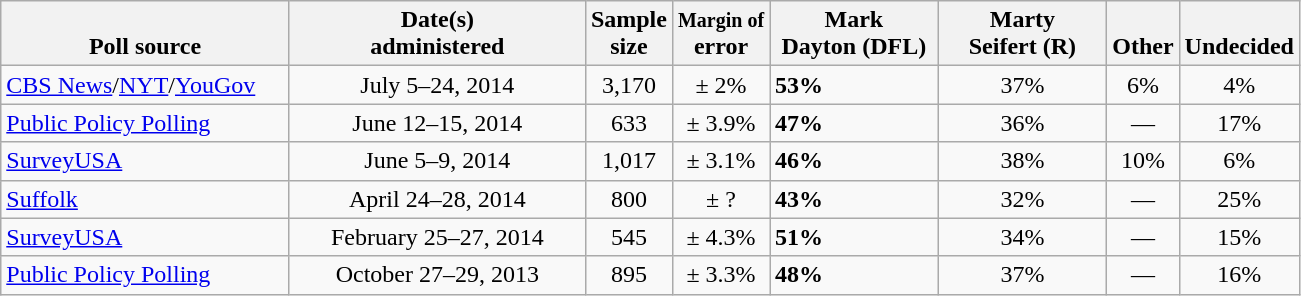<table class="wikitable">
<tr valign= bottom>
<th style="width:185px;">Poll source</th>
<th style="width:190px;">Date(s)<br>administered</th>
<th class=small>Sample<br>size</th>
<th><small>Margin of</small><br>error</th>
<th style="width:105px;">Mark<br>Dayton (DFL)</th>
<th style="width:105px;">Marty<br>Seifert (R)</th>
<th style="width:40px;">Other</th>
<th style="width:40px;">Undecided</th>
</tr>
<tr>
<td><a href='#'>CBS News</a>/<a href='#'>NYT</a>/<a href='#'>YouGov</a></td>
<td align=center>July 5–24, 2014</td>
<td align=center>3,170</td>
<td align=center>± 2%</td>
<td><strong>53%</strong></td>
<td align=center>37%</td>
<td align=center>6%</td>
<td align=center>4%</td>
</tr>
<tr>
<td><a href='#'>Public Policy Polling</a></td>
<td align=center>June 12–15, 2014</td>
<td align=center>633</td>
<td align=center>± 3.9%</td>
<td><strong>47%</strong></td>
<td align=center>36%</td>
<td align=center>—</td>
<td align=center>17%</td>
</tr>
<tr>
<td><a href='#'>SurveyUSA</a></td>
<td align=center>June 5–9, 2014</td>
<td align=center>1,017</td>
<td align=center>± 3.1%</td>
<td><strong>46%</strong></td>
<td align=center>38%</td>
<td align=center>10%</td>
<td align=center>6%</td>
</tr>
<tr>
<td><a href='#'>Suffolk</a></td>
<td align=center>April 24–28, 2014</td>
<td align=center>800</td>
<td align=center>± ?</td>
<td><strong>43%</strong></td>
<td align=center>32%</td>
<td align=center>—</td>
<td align=center>25%</td>
</tr>
<tr>
<td><a href='#'>SurveyUSA</a></td>
<td align=center>February 25–27, 2014</td>
<td align=center>545</td>
<td align=center>± 4.3%</td>
<td><strong>51%</strong></td>
<td align=center>34%</td>
<td align=center>—</td>
<td align=center>15%</td>
</tr>
<tr>
<td><a href='#'>Public Policy Polling</a></td>
<td align=center>October 27–29, 2013</td>
<td align=center>895</td>
<td align=center>± 3.3%</td>
<td><strong>48%</strong></td>
<td align=center>37%</td>
<td align=center>—</td>
<td align=center>16%</td>
</tr>
</table>
